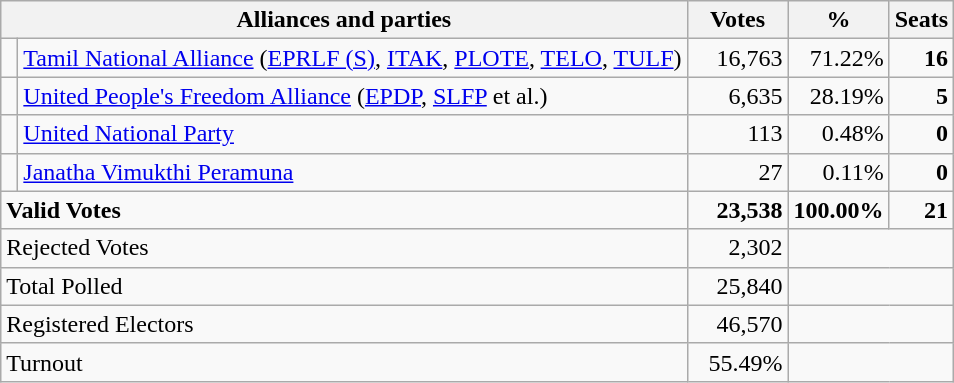<table class="wikitable" border="1" style="text-align:right;">
<tr>
<th valign=bottom align=left colspan=2>Alliances and parties</th>
<th valign=bottom align=center width="60">Votes</th>
<th valign=bottom align=center width="50">%</th>
<th valign=bottom align=center>Seats</th>
</tr>
<tr>
<td bgcolor=> </td>
<td align=left><a href='#'>Tamil National Alliance</a> (<a href='#'>EPRLF (S)</a>, <a href='#'>ITAK</a>, <a href='#'>PLOTE</a>, <a href='#'>TELO</a>, <a href='#'>TULF</a>)</td>
<td>16,763</td>
<td>71.22%</td>
<td><strong>16</strong></td>
</tr>
<tr>
<td bgcolor=> </td>
<td align=left><a href='#'>United People's Freedom Alliance</a> (<a href='#'>EPDP</a>, <a href='#'>SLFP</a> et al.)</td>
<td>6,635</td>
<td>28.19%</td>
<td><strong>5</strong></td>
</tr>
<tr>
<td bgcolor=> </td>
<td align=left><a href='#'>United National Party</a></td>
<td>113</td>
<td>0.48%</td>
<td><strong>0</strong></td>
</tr>
<tr>
<td bgcolor=> </td>
<td align=left><a href='#'>Janatha Vimukthi Peramuna</a></td>
<td>27</td>
<td>0.11%</td>
<td><strong>0</strong></td>
</tr>
<tr>
<td colspan=2 align=left><strong>Valid Votes</strong></td>
<td><strong>23,538</strong></td>
<td><strong>100.00%</strong></td>
<td><strong>21</strong></td>
</tr>
<tr>
<td colspan=2 align=left>Rejected Votes</td>
<td>2,302</td>
<td colspan=2></td>
</tr>
<tr>
<td colspan=2 align=left>Total Polled</td>
<td>25,840</td>
<td colspan=2></td>
</tr>
<tr>
<td colspan=2 align=left>Registered Electors</td>
<td>46,570</td>
<td colspan=2></td>
</tr>
<tr>
<td colspan=2 align=left>Turnout</td>
<td>55.49%</td>
<td colspan=2></td>
</tr>
</table>
